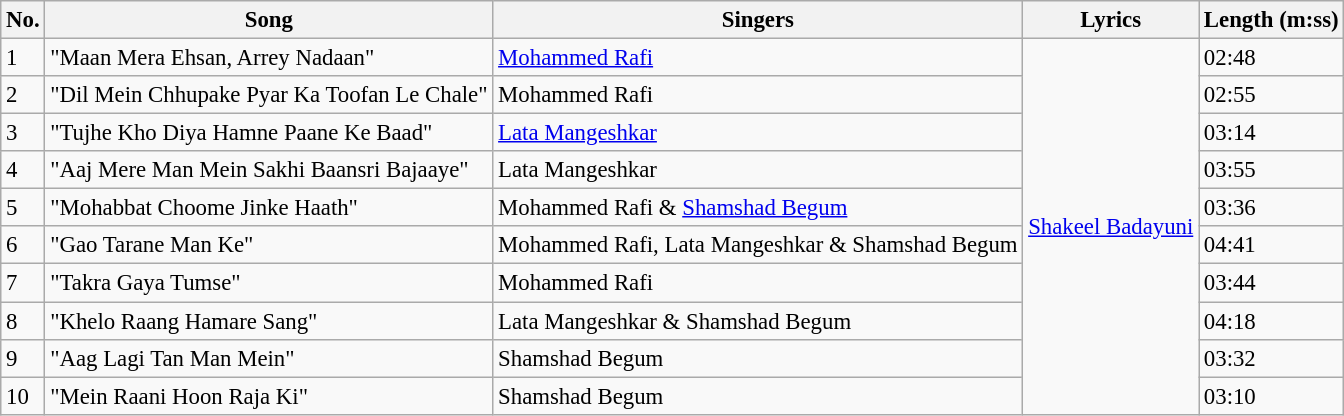<table class="wikitable" style="font-size: 95%;">
<tr>
<th>No.</th>
<th>Song</th>
<th>Singers</th>
<th>Lyrics</th>
<th>Length (m:ss)</th>
</tr>
<tr>
<td>1</td>
<td>"Maan Mera Ehsan, Arrey Nadaan"</td>
<td><a href='#'>Mohammed Rafi</a></td>
<td rowspan="10"><a href='#'>Shakeel Badayuni</a></td>
<td>02:48</td>
</tr>
<tr>
<td>2</td>
<td>"Dil Mein Chhupake Pyar Ka Toofan Le Chale"</td>
<td>Mohammed Rafi</td>
<td>02:55</td>
</tr>
<tr>
<td>3</td>
<td>"Tujhe Kho Diya Hamne Paane Ke Baad" </td>
<td><a href='#'>Lata Mangeshkar</a></td>
<td>03:14</td>
</tr>
<tr>
<td>4</td>
<td>"Aaj Mere Man Mein Sakhi Baansri Bajaaye" </td>
<td>Lata Mangeshkar</td>
<td>03:55</td>
</tr>
<tr>
<td>5</td>
<td>"Mohabbat Choome Jinke Haath"</td>
<td>Mohammed Rafi & <a href='#'>Shamshad Begum</a></td>
<td>03:36</td>
</tr>
<tr>
<td>6</td>
<td>"Gao Tarane Man Ke"</td>
<td>Mohammed Rafi, Lata Mangeshkar & Shamshad Begum</td>
<td>04:41</td>
</tr>
<tr>
<td>7</td>
<td>"Takra Gaya Tumse"</td>
<td>Mohammed Rafi</td>
<td>03:44</td>
</tr>
<tr>
<td>8</td>
<td>"Khelo Raang Hamare Sang"</td>
<td>Lata Mangeshkar & Shamshad Begum</td>
<td>04:18</td>
</tr>
<tr>
<td>9</td>
<td>"Aag Lagi Tan Man Mein" </td>
<td>Shamshad Begum</td>
<td>03:32</td>
</tr>
<tr>
<td>10</td>
<td>"Mein Raani Hoon Raja Ki"</td>
<td>Shamshad Begum</td>
<td>03:10</td>
</tr>
</table>
